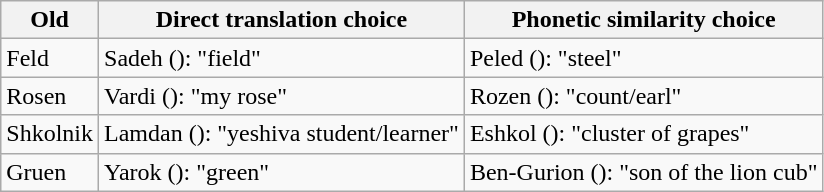<table class="wikitable">
<tr>
<th>Old</th>
<th>Direct translation choice</th>
<th>Phonetic similarity choice</th>
</tr>
<tr>
<td>Feld</td>
<td>Sadeh (): "field"</td>
<td>Peled (): "steel"</td>
</tr>
<tr>
<td>Rosen</td>
<td>Vardi (): "my rose"</td>
<td>Rozen (): "count/earl"</td>
</tr>
<tr>
<td>Shkolnik</td>
<td>Lamdan (): "yeshiva student/learner"</td>
<td>Eshkol (): "cluster of grapes"</td>
</tr>
<tr>
<td>Gruen</td>
<td>Yarok (): "green"</td>
<td>Ben-Gurion (): "son of the lion cub"</td>
</tr>
</table>
